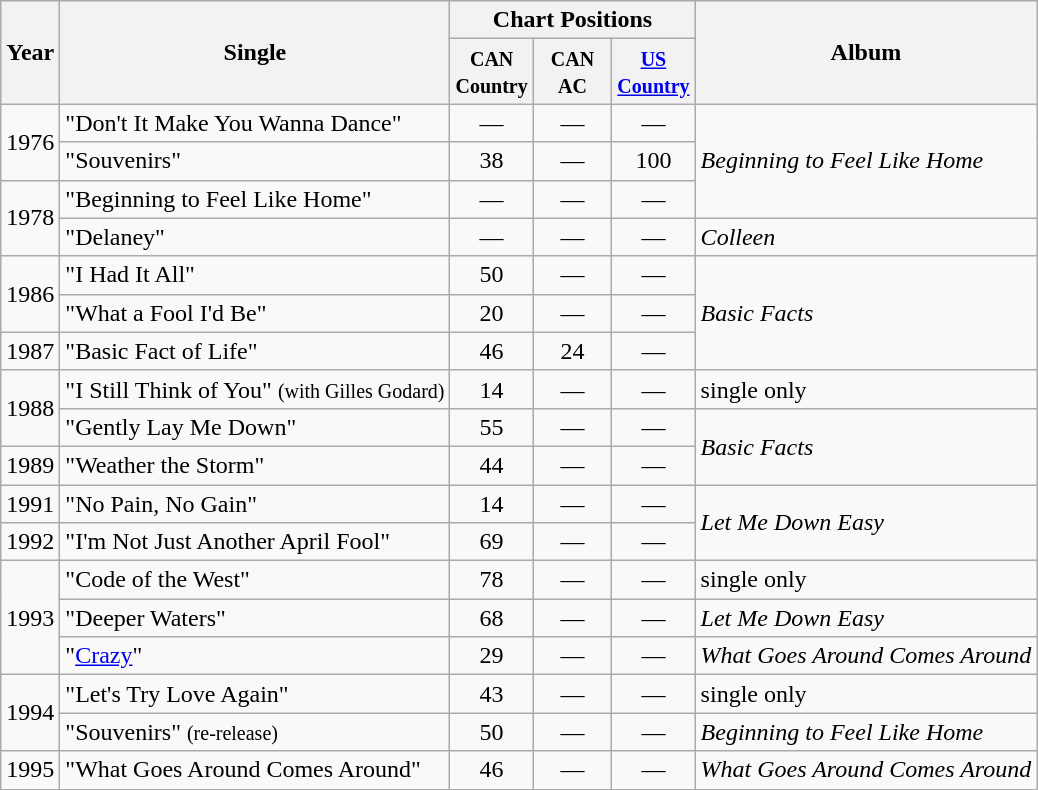<table class="wikitable">
<tr>
<th rowspan="2">Year</th>
<th rowspan="2">Single</th>
<th colspan="3">Chart Positions</th>
<th rowspan="2">Album</th>
</tr>
<tr>
<th width="45"><small>CAN Country</small></th>
<th width="45"><small>CAN AC</small></th>
<th width="45"><small><a href='#'>US Country</a></small></th>
</tr>
<tr>
<td rowspan="2">1976</td>
<td>"Don't It Make You Wanna Dance"</td>
<td align="center">—</td>
<td align="center">—</td>
<td align="center">—</td>
<td rowspan="3"><em>Beginning to Feel Like Home</em></td>
</tr>
<tr>
<td>"Souvenirs"</td>
<td align="center">38</td>
<td align="center">—</td>
<td align="center">100</td>
</tr>
<tr>
<td rowspan="2">1978</td>
<td>"Beginning to Feel Like Home"</td>
<td align="center">—</td>
<td align="center">—</td>
<td align="center">—</td>
</tr>
<tr>
<td>"Delaney"</td>
<td align="center">—</td>
<td align="center">—</td>
<td align="center">—</td>
<td><em>Colleen</em></td>
</tr>
<tr>
<td rowspan="2">1986</td>
<td>"I Had It All"</td>
<td align="center">50</td>
<td align="center">—</td>
<td align="center">—</td>
<td rowspan="3"><em>Basic Facts</em></td>
</tr>
<tr>
<td>"What a Fool I'd Be"</td>
<td align="center">20</td>
<td align="center">—</td>
<td align="center">—</td>
</tr>
<tr>
<td>1987</td>
<td>"Basic Fact of Life"</td>
<td align="center">46</td>
<td align="center">24</td>
<td align="center">—</td>
</tr>
<tr>
<td rowspan="2">1988</td>
<td>"I Still Think of You" <small>(with Gilles Godard)</small></td>
<td align="center">14</td>
<td align="center">—</td>
<td align="center">—</td>
<td>single only</td>
</tr>
<tr>
<td>"Gently Lay Me Down"</td>
<td align="center">55</td>
<td align="center">—</td>
<td align="center">—</td>
<td rowspan="2"><em>Basic Facts</em></td>
</tr>
<tr>
<td>1989</td>
<td>"Weather the Storm"</td>
<td align="center">44</td>
<td align="center">—</td>
<td align="center">—</td>
</tr>
<tr>
<td>1991</td>
<td>"No Pain, No Gain"</td>
<td align="center">14</td>
<td align="center">—</td>
<td align="center">—</td>
<td rowspan="2"><em>Let Me Down Easy</em></td>
</tr>
<tr>
<td>1992</td>
<td>"I'm Not Just Another April Fool"</td>
<td align="center">69</td>
<td align="center">—</td>
<td align="center">—</td>
</tr>
<tr>
<td rowspan="3">1993</td>
<td>"Code of the West"</td>
<td align="center">78</td>
<td align="center">—</td>
<td align="center">—</td>
<td>single only</td>
</tr>
<tr>
<td>"Deeper Waters"</td>
<td align="center">68</td>
<td align="center">—</td>
<td align="center">—</td>
<td><em>Let Me Down Easy</em></td>
</tr>
<tr>
<td>"<a href='#'>Crazy</a>"</td>
<td align="center">29</td>
<td align="center">—</td>
<td align="center">—</td>
<td><em>What Goes Around Comes Around</em></td>
</tr>
<tr>
<td rowspan="2">1994</td>
<td>"Let's Try Love Again"</td>
<td align="center">43</td>
<td align="center">—</td>
<td align="center">—</td>
<td>single only</td>
</tr>
<tr>
<td>"Souvenirs" <small>(re-release)</small></td>
<td align="center">50</td>
<td align="center">—</td>
<td align="center">—</td>
<td><em>Beginning to Feel Like Home</em></td>
</tr>
<tr>
<td>1995</td>
<td>"What Goes Around Comes Around"</td>
<td align="center">46</td>
<td align="center">—</td>
<td align="center">—</td>
<td><em>What Goes Around Comes Around</em></td>
</tr>
</table>
